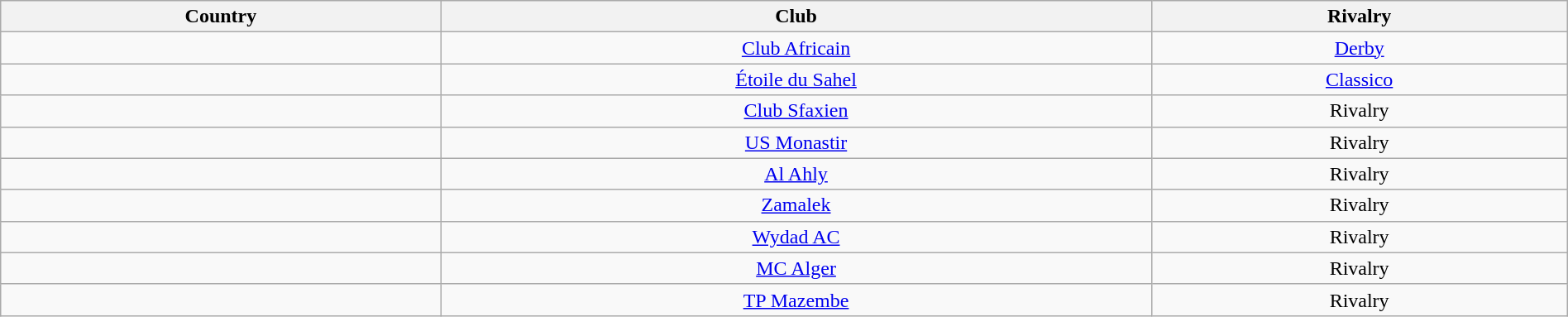<table class="wikitable" style="width: 100%; text-align: center;">
<tr>
<th>Country</th>
<th>Club</th>
<th>Rivalry</th>
</tr>
<tr>
<td></td>
<td><a href='#'>Club Africain</a></td>
<td><a href='#'>Derby</a></td>
</tr>
<tr>
<td></td>
<td><a href='#'>Étoile du Sahel</a></td>
<td><a href='#'>Classico</a></td>
</tr>
<tr>
<td></td>
<td><a href='#'>Club Sfaxien</a></td>
<td>Rivalry</td>
</tr>
<tr>
<td></td>
<td><a href='#'>US Monastir</a></td>
<td>Rivalry</td>
</tr>
<tr>
<td></td>
<td><a href='#'>Al Ahly</a></td>
<td>Rivalry</td>
</tr>
<tr>
<td></td>
<td><a href='#'>Zamalek</a></td>
<td>Rivalry</td>
</tr>
<tr>
<td></td>
<td><a href='#'>Wydad AC</a></td>
<td>Rivalry</td>
</tr>
<tr>
<td></td>
<td><a href='#'>MC Alger</a></td>
<td>Rivalry</td>
</tr>
<tr>
<td></td>
<td><a href='#'>TP Mazembe</a></td>
<td>Rivalry</td>
</tr>
</table>
